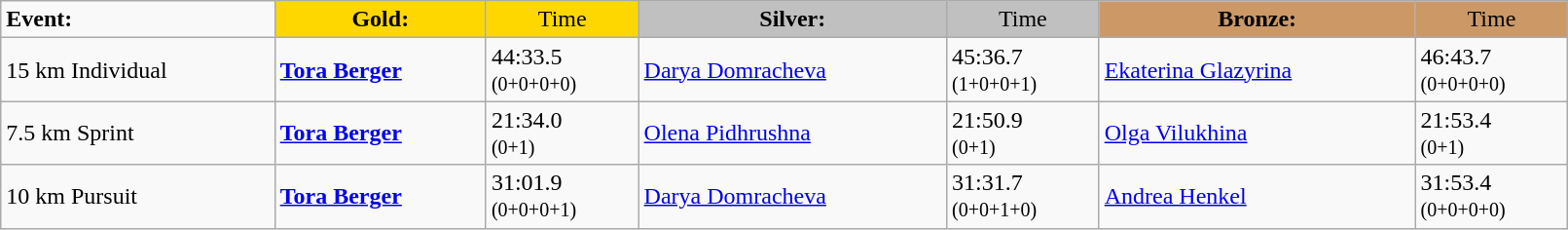<table class="wikitable" width=85%>
<tr>
<td><strong>Event:</strong></td>
<td style="text-align:center;background-color:gold;"><strong>Gold:</strong></td>
<td style="text-align:center;background-color:gold;">Time</td>
<td style="text-align:center;background-color:silver;"><strong>Silver:</strong></td>
<td style="text-align:center;background-color:silver;">Time</td>
<td style="text-align:center;background-color:#CC9966;"><strong>Bronze:</strong></td>
<td style="text-align:center;background-color:#CC9966;">Time</td>
</tr>
<tr>
<td>15 km Individual<br></td>
<td><strong><a href='#'>Tora Berger</a></strong><br><small></small></td>
<td>44:33.5 <br><small>(0+0+0+0)</small></td>
<td><a href='#'>Darya Domracheva</a><br><small></small></td>
<td>45:36.7<br><small>(1+0+0+1)</small></td>
<td><a href='#'>Ekaterina Glazyrina</a><br><small></small></td>
<td>46:43.7<br><small>(0+0+0+0)</small></td>
</tr>
<tr>
<td>7.5 km Sprint<br></td>
<td><strong><a href='#'>Tora Berger</a></strong><br><small></small></td>
<td>21:34.0 <br><small>(0+1)</small></td>
<td><a href='#'>Olena Pidhrushna</a><br><small></small></td>
<td>21:50.9 <br><small>(0+1)</small></td>
<td><a href='#'>Olga Vilukhina</a><br><small></small></td>
<td>21:53.4 <br><small>(0+1)</small></td>
</tr>
<tr>
<td>10 km Pursuit<br></td>
<td><strong><a href='#'>Tora Berger</a></strong><br><small></small></td>
<td>31:01.9 <br><small>(0+0+0+1)</small></td>
<td><a href='#'>Darya Domracheva</a><br><small></small></td>
<td>31:31.7 <br><small>(0+0+1+0)</small></td>
<td><a href='#'>Andrea Henkel</a><br><small></small></td>
<td>31:53.4 <br><small>(0+0+0+0)</small></td>
</tr>
</table>
